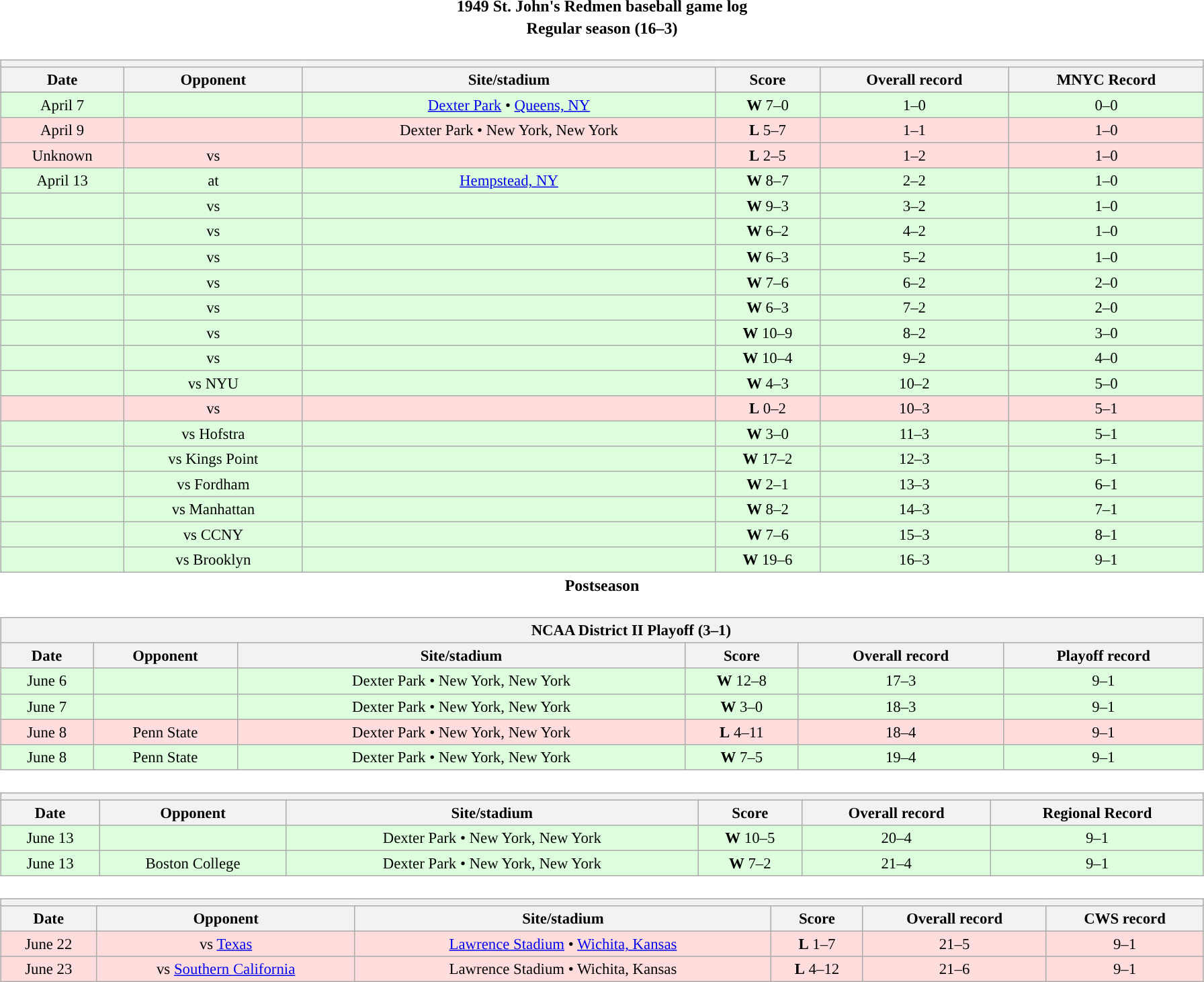<table class="toccolours" width=95% style="clear:both; margin:1.5em auto; text-align:center;">
<tr>
<th colspan=2>1949 St. John's Redmen baseball game log</th>
</tr>
<tr>
<th colspan=2>Regular season (16–3)</th>
</tr>
<tr valign="top">
<td><br><table class="wikitable collapsible collapsed" style="margin:auto; width:100%; text-align:center; font-size:95%">
<tr>
<th colspan=12 style="padding-left:4em;"></th>
</tr>
<tr>
<th>Date</th>
<th>Opponent</th>
<th>Site/stadium</th>
<th>Score</th>
<th>Overall record</th>
<th>MNYC Record</th>
</tr>
<tr>
</tr>
<tr bgcolor=ddffdd>
<td>April 7</td>
<td></td>
<td><a href='#'>Dexter Park</a> • <a href='#'>Queens, NY</a></td>
<td><strong>W</strong> 7–0</td>
<td>1–0</td>
<td>0–0</td>
</tr>
<tr bgcolor=ffdddd>
<td>April 9</td>
<td></td>
<td>Dexter Park • New York, New York</td>
<td><strong>L</strong> 5–7</td>
<td>1–1</td>
<td>1–0</td>
</tr>
<tr bgcolor=ffdddd>
<td>Unknown</td>
<td>vs </td>
<td></td>
<td><strong>L</strong> 2–5</td>
<td>1–2</td>
<td>1–0</td>
</tr>
<tr bgcolor=ddffdd>
<td>April 13</td>
<td>at </td>
<td><a href='#'>Hempstead, NY</a></td>
<td><strong>W</strong> 8–7</td>
<td>2–2</td>
<td>1–0</td>
</tr>
<tr bgcolor=ddffdd>
<td></td>
<td>vs </td>
<td></td>
<td><strong>W</strong> 9–3</td>
<td>3–2</td>
<td>1–0</td>
</tr>
<tr bgcolor=ddffdd>
<td></td>
<td>vs </td>
<td></td>
<td><strong>W</strong> 6–2</td>
<td>4–2</td>
<td>1–0</td>
</tr>
<tr bgcolor=ddffdd>
<td></td>
<td>vs </td>
<td></td>
<td><strong>W</strong> 6–3</td>
<td>5–2</td>
<td>1–0</td>
</tr>
<tr bgcolor=ddffdd>
<td></td>
<td>vs </td>
<td></td>
<td><strong>W</strong> 7–6</td>
<td>6–2</td>
<td>2–0</td>
</tr>
<tr bgcolor=ddffdd>
<td></td>
<td>vs </td>
<td></td>
<td><strong>W</strong> 6–3</td>
<td>7–2</td>
<td>2–0</td>
</tr>
<tr bgcolor=ddffdd>
<td></td>
<td>vs </td>
<td></td>
<td><strong>W</strong> 10–9</td>
<td>8–2</td>
<td>3–0</td>
</tr>
<tr bgcolor=ddffdd>
<td></td>
<td>vs </td>
<td></td>
<td><strong>W</strong> 10–4</td>
<td>9–2</td>
<td>4–0</td>
</tr>
<tr bgcolor=ddffdd>
<td></td>
<td>vs NYU</td>
<td></td>
<td><strong>W</strong> 4–3</td>
<td>10–2</td>
<td>5–0</td>
</tr>
<tr bgcolor=ffdddd>
<td></td>
<td>vs </td>
<td></td>
<td><strong>L</strong> 0–2</td>
<td>10–3</td>
<td>5–1</td>
</tr>
<tr bgcolor=ddffdd>
<td></td>
<td>vs Hofstra</td>
<td></td>
<td><strong>W</strong> 3–0</td>
<td>11–3</td>
<td>5–1</td>
</tr>
<tr bgcolor=ddffdd>
<td></td>
<td>vs Kings Point</td>
<td></td>
<td><strong>W</strong> 17–2</td>
<td>12–3</td>
<td>5–1</td>
</tr>
<tr bgcolor=ddffdd>
<td></td>
<td>vs Fordham</td>
<td></td>
<td><strong>W</strong> 2–1</td>
<td>13–3</td>
<td>6–1</td>
</tr>
<tr bgcolor=ddffdd>
<td></td>
<td>vs Manhattan</td>
<td></td>
<td><strong>W</strong> 8–2</td>
<td>14–3</td>
<td>7–1</td>
</tr>
<tr bgcolor=ddffdd>
<td></td>
<td>vs CCNY</td>
<td></td>
<td><strong>W</strong> 7–6</td>
<td>15–3</td>
<td>8–1</td>
</tr>
<tr bgcolor=ddffdd>
<td></td>
<td>vs Brooklyn</td>
<td></td>
<td><strong>W</strong> 19–6</td>
<td>16–3</td>
<td>9–1</td>
</tr>
</table>
</td>
</tr>
<tr>
<th colspan=2>Postseason</th>
</tr>
<tr>
<td><br><table class="wikitable collapsible collapsed" style="margin:auto; width:100%; text-align:center; font-size:95%">
<tr>
<th colspan=12 style="padding-left:4em;">NCAA District II Playoff (3–1)</th>
</tr>
<tr>
<th>Date</th>
<th>Opponent</th>
<th>Site/stadium</th>
<th>Score</th>
<th>Overall record</th>
<th>Playoff record</th>
</tr>
<tr bgcolor=ddffdd>
<td>June 6</td>
<td></td>
<td>Dexter Park • New York, New York</td>
<td><strong>W</strong> 12–8</td>
<td>17–3</td>
<td>9–1</td>
</tr>
<tr bgcolor=ddffdd>
<td>June 7</td>
<td></td>
<td>Dexter Park • New York, New York</td>
<td><strong>W</strong> 3–0</td>
<td>18–3</td>
<td>9–1</td>
</tr>
<tr bgcolor=ffdddd>
<td>June 8</td>
<td>Penn State</td>
<td>Dexter Park • New York, New York</td>
<td><strong>L</strong> 4–11</td>
<td>18–4</td>
<td>9–1</td>
</tr>
<tr bgcolor=ddffdd>
<td>June 8</td>
<td>Penn State</td>
<td>Dexter Park • New York, New York</td>
<td><strong>W</strong> 7–5</td>
<td>19–4</td>
<td>9–1</td>
</tr>
</table>
</td>
</tr>
<tr>
<td><br><table class="wikitable collapsible collapsed" style="margin:auto; width:100%; text-align:center; font-size:95%">
<tr>
<th colspan=12 style="padding-left:4em;"><a href='#'></a></th>
</tr>
<tr>
<th>Date</th>
<th>Opponent</th>
<th>Site/stadium</th>
<th>Score</th>
<th>Overall record</th>
<th>Regional Record</th>
</tr>
<tr bgcolor=ddffdd>
<td>June 13</td>
<td></td>
<td>Dexter Park • New York, New York</td>
<td><strong>W</strong> 10–5</td>
<td>20–4</td>
<td>9–1</td>
</tr>
<tr bgcolor=ddffdd>
<td>June 13</td>
<td>Boston College</td>
<td>Dexter Park • New York, New York</td>
<td><strong>W</strong> 7–2</td>
<td>21–4</td>
<td>9–1</td>
</tr>
</table>
</td>
</tr>
<tr>
<td><br><table class="wikitable collapsible collapsed" style="margin:auto; width:100%; text-align:center; font-size:95%">
<tr>
<th colspan=12 style="padding-left:4em;"><a href='#'></a></th>
</tr>
<tr>
<th>Date</th>
<th>Opponent</th>
<th>Site/stadium</th>
<th>Score</th>
<th>Overall record</th>
<th>CWS record</th>
</tr>
<tr bgcolor=ffdddd>
<td>June 22</td>
<td>vs <a href='#'>Texas</a></td>
<td><a href='#'>Lawrence Stadium</a> • <a href='#'>Wichita, Kansas</a></td>
<td><strong>L</strong> 1–7</td>
<td>21–5</td>
<td>9–1</td>
</tr>
<tr bgcolor=ffdddd>
<td>June 23</td>
<td>vs <a href='#'>Southern California</a></td>
<td>Lawrence Stadium • Wichita, Kansas</td>
<td><strong>L</strong> 4–12</td>
<td>21–6</td>
<td>9–1</td>
</tr>
</table>
</td>
</tr>
</table>
